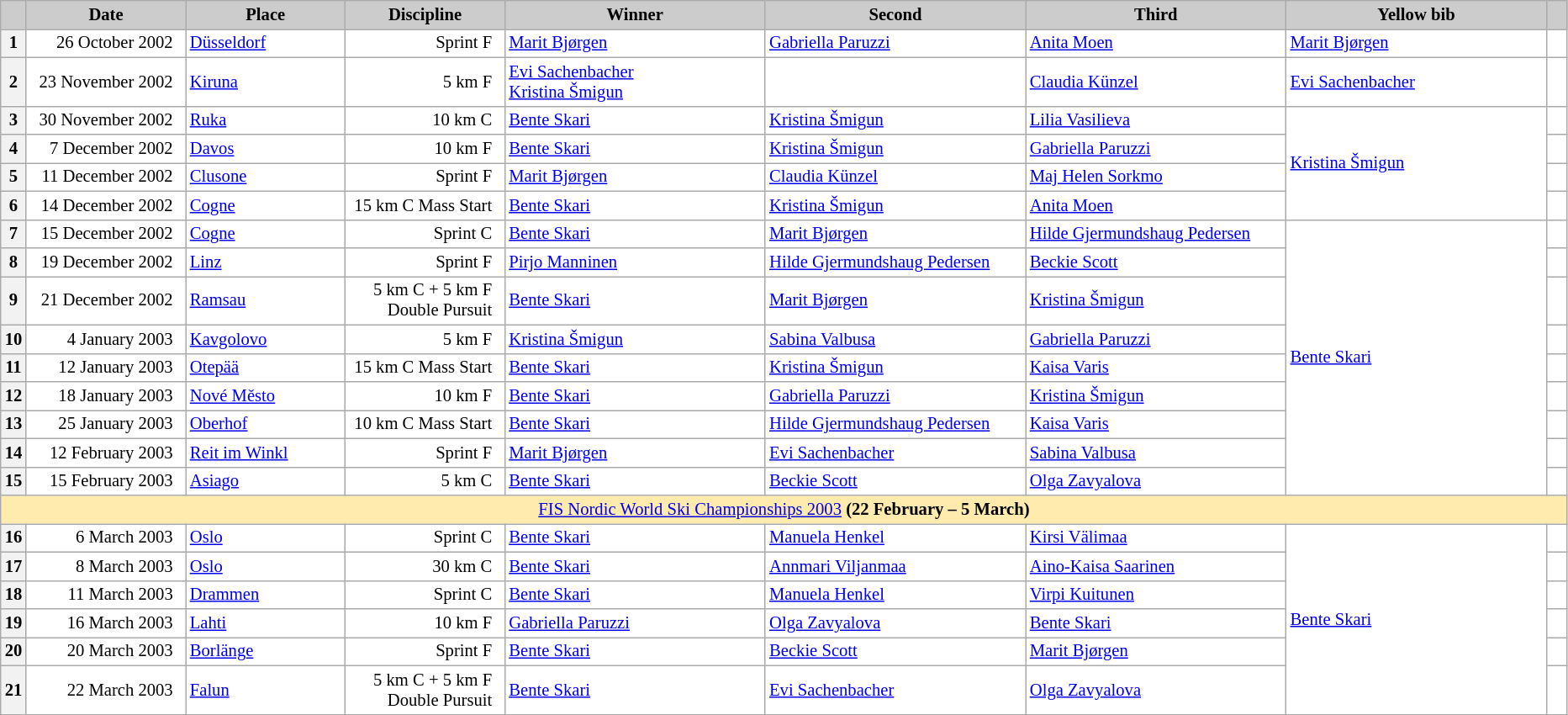<table class="wikitable plainrowheaders" style="background:#fff; font-size:86%; line-height:16px; border:grey solid 1px; border-collapse:collapse;">
<tr style="background:#ccc; text-align:center;">
<th scope="col" style="background:#ccc; width=20 px;"></th>
<th scope="col" style="background:#ccc; width:120px;">Date</th>
<th scope="col" style="background:#ccc; width:120px;">Place</th>
<th scope="col" style="background:#ccc; width:120px;">Discipline</th>
<th scope="col" style="background:#ccc; width:200px;">Winner</th>
<th scope="col" style="background:#ccc; width:200px;">Second</th>
<th scope="col" style="background:#ccc; width:200px;">Third</th>
<th scope="col" style="background:#ccc; width:200px;">Yellow bib</th>
<th scope="col" style="background:#ccc; width:10px;"></th>
</tr>
<tr>
<th>1</th>
<td align=right>26 October 2002  </td>
<td> <a href='#'>Düsseldorf</a></td>
<td align=right>Sprint F  </td>
<td> <a href='#'>Marit Bjørgen</a></td>
<td> <a href='#'>Gabriella Paruzzi</a></td>
<td> <a href='#'>Anita Moen</a></td>
<td> <a href='#'>Marit Bjørgen</a></td>
<td></td>
</tr>
<tr>
<th>2</th>
<td align=right>23 November 2002  </td>
<td> <a href='#'>Kiruna</a></td>
<td align=right>5 km F  </td>
<td> <a href='#'>Evi Sachenbacher</a><br> <a href='#'>Kristina Šmigun</a></td>
<td></td>
<td> <a href='#'>Claudia Künzel</a></td>
<td> <a href='#'>Evi Sachenbacher</a></td>
<td></td>
</tr>
<tr>
<th>3</th>
<td align=right>30 November 2002  </td>
<td> <a href='#'>Ruka</a></td>
<td align=right>10 km C  </td>
<td> <a href='#'>Bente Skari</a></td>
<td> <a href='#'>Kristina Šmigun</a></td>
<td> <a href='#'>Lilia Vasilieva</a></td>
<td rowspan="4"> <a href='#'>Kristina Šmigun</a></td>
<td></td>
</tr>
<tr>
<th>4</th>
<td align=right>7 December 2002  </td>
<td> <a href='#'>Davos</a></td>
<td align=right>10 km F  </td>
<td> <a href='#'>Bente Skari</a></td>
<td> <a href='#'>Kristina Šmigun</a></td>
<td> <a href='#'>Gabriella Paruzzi</a></td>
<td></td>
</tr>
<tr>
<th>5</th>
<td align=right>11 December 2002  </td>
<td> <a href='#'>Clusone</a></td>
<td align=right>Sprint F  </td>
<td> <a href='#'>Marit Bjørgen</a></td>
<td> <a href='#'>Claudia Künzel</a></td>
<td> <a href='#'>Maj Helen Sorkmo</a></td>
<td></td>
</tr>
<tr>
<th>6</th>
<td align=right>14 December 2002  </td>
<td> <a href='#'>Cogne</a></td>
<td align=right>15 km C Mass Start  </td>
<td> <a href='#'>Bente Skari</a></td>
<td><a href='#'>Kristina Šmigun</a></td>
<td> <a href='#'>Anita Moen</a></td>
<td></td>
</tr>
<tr>
<th>7</th>
<td align=right>15 December 2002  </td>
<td> <a href='#'>Cogne</a></td>
<td align=right>Sprint C  </td>
<td> <a href='#'>Bente Skari</a></td>
<td> <a href='#'>Marit Bjørgen</a></td>
<td> <a href='#'>Hilde Gjermundshaug Pedersen</a></td>
<td rowspan="9"> <a href='#'>Bente Skari</a></td>
<td></td>
</tr>
<tr>
<th>8</th>
<td align=right>19 December 2002  </td>
<td> <a href='#'>Linz</a></td>
<td align=right>Sprint F  </td>
<td> <a href='#'>Pirjo Manninen</a></td>
<td> <a href='#'>Hilde Gjermundshaug Pedersen</a></td>
<td> <a href='#'>Beckie Scott</a></td>
<td></td>
</tr>
<tr>
<th>9</th>
<td align=right>21 December 2002  </td>
<td> <a href='#'>Ramsau</a></td>
<td align=right>5 km C + 5 km F  <br>Double Pursuit  </td>
<td> <a href='#'>Bente Skari</a></td>
<td> <a href='#'>Marit Bjørgen</a></td>
<td> <a href='#'>Kristina Šmigun</a></td>
<td></td>
</tr>
<tr>
<th>10</th>
<td align=right>4 January 2003  </td>
<td> <a href='#'>Kavgolovo</a></td>
<td align=right>5 km F  </td>
<td> <a href='#'>Kristina Šmigun</a></td>
<td> <a href='#'>Sabina Valbusa</a></td>
<td> <a href='#'>Gabriella Paruzzi</a></td>
<td></td>
</tr>
<tr>
<th>11</th>
<td align=right>12 January 2003  </td>
<td> <a href='#'>Otepää</a></td>
<td align=right>15 km C Mass Start  </td>
<td> <a href='#'>Bente Skari</a></td>
<td> <a href='#'>Kristina Šmigun</a></td>
<td> <a href='#'>Kaisa Varis</a></td>
<td></td>
</tr>
<tr>
<th>12</th>
<td align=right>18 January 2003  </td>
<td> <a href='#'>Nové Město</a></td>
<td align=right>10 km F  </td>
<td> <a href='#'>Bente Skari</a></td>
<td> <a href='#'>Gabriella Paruzzi</a></td>
<td><a href='#'>Kristina Šmigun</a></td>
<td></td>
</tr>
<tr>
<th>13</th>
<td align=right>25 January 2003  </td>
<td> <a href='#'>Oberhof</a></td>
<td align=right>10 km C Mass Start  </td>
<td> <a href='#'>Bente Skari</a></td>
<td> <a href='#'>Hilde Gjermundshaug Pedersen</a></td>
<td> <a href='#'>Kaisa Varis</a></td>
<td></td>
</tr>
<tr>
<th>14</th>
<td align=right>12 February 2003  </td>
<td> <a href='#'>Reit im Winkl</a></td>
<td align=right>Sprint F  </td>
<td> <a href='#'>Marit Bjørgen</a></td>
<td> <a href='#'>Evi Sachenbacher</a></td>
<td> <a href='#'>Sabina Valbusa</a></td>
<td></td>
</tr>
<tr>
<th>15</th>
<td align=right>15 February 2003  </td>
<td> <a href='#'>Asiago</a></td>
<td align=right>5 km C  </td>
<td> <a href='#'>Bente Skari</a></td>
<td> <a href='#'>Beckie Scott</a></td>
<td> <a href='#'>Olga Zavyalova</a></td>
<td></td>
</tr>
<tr style="background:#FFEBAD">
<td colspan=9 align=center><a href='#'>FIS Nordic World Ski Championships 2003</a> <strong>(22 February – 5 March)</strong></td>
</tr>
<tr>
<th>16</th>
<td align=right>6 March 2003  </td>
<td> <a href='#'>Oslo</a></td>
<td align=right>Sprint C  </td>
<td> <a href='#'>Bente Skari</a></td>
<td> <a href='#'>Manuela Henkel</a></td>
<td> <a href='#'>Kirsi Välimaa</a></td>
<td rowspan="6"> <a href='#'>Bente Skari</a></td>
<td></td>
</tr>
<tr>
<th>17</th>
<td align=right>8 March 2003  </td>
<td> <a href='#'>Oslo</a></td>
<td align=right>30 km C  </td>
<td> <a href='#'>Bente Skari</a></td>
<td> <a href='#'>Annmari Viljanmaa</a></td>
<td> <a href='#'>Aino-Kaisa Saarinen</a></td>
<td></td>
</tr>
<tr>
<th>18</th>
<td align=right>11 March 2003  </td>
<td> <a href='#'>Drammen</a></td>
<td align=right>Sprint C  </td>
<td> <a href='#'>Bente Skari</a></td>
<td> <a href='#'>Manuela Henkel</a></td>
<td> <a href='#'>Virpi Kuitunen</a></td>
<td></td>
</tr>
<tr>
<th>19</th>
<td align=right>16 March 2003  </td>
<td> <a href='#'>Lahti</a></td>
<td align=right>10 km F  </td>
<td> <a href='#'>Gabriella Paruzzi</a></td>
<td> <a href='#'>Olga Zavyalova</a></td>
<td> <a href='#'>Bente Skari</a></td>
<td></td>
</tr>
<tr>
<th>20</th>
<td align=right>20 March 2003  </td>
<td> <a href='#'>Borlänge</a></td>
<td align=right>Sprint F  </td>
<td> <a href='#'>Bente Skari</a></td>
<td> <a href='#'>Beckie Scott</a></td>
<td> <a href='#'>Marit Bjørgen</a></td>
<td></td>
</tr>
<tr>
<th>21</th>
<td align=right>22 March 2003  </td>
<td> <a href='#'>Falun</a></td>
<td align=right>5 km C + 5 km F  <br>Double Pursuit  </td>
<td> <a href='#'>Bente Skari</a></td>
<td> <a href='#'>Evi Sachenbacher</a></td>
<td> <a href='#'>Olga Zavyalova</a></td>
<td></td>
</tr>
</table>
